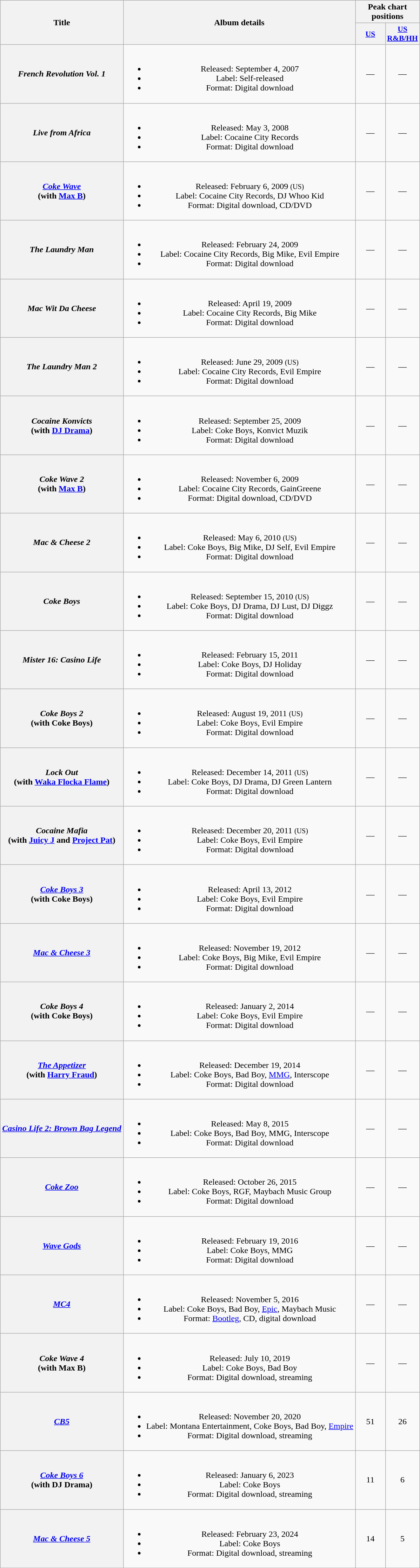<table class="wikitable plainrowheaders" style="text-align:center;">
<tr>
<th rowspan="2">Title</th>
<th rowspan="2">Album details</th>
<th colspan="2">Peak chart positions</th>
</tr>
<tr>
<th scope="col" style="width:3.5em;font-size:90%;"><a href='#'>US</a><br></th>
<th scope="col" style="width:3.5em;font-size:90%;"><a href='#'>US<br>R&B/HH</a><br></th>
</tr>
<tr>
<th scope="row"><em>French Revolution Vol. 1</em></th>
<td><br><ul><li>Released: September 4, 2007</li><li>Label: Self-released</li><li>Format: Digital download</li></ul></td>
<td>—</td>
<td>—</td>
</tr>
<tr>
<th scope="row"><em>Live from Africa</em></th>
<td><br><ul><li>Released: May 3, 2008</li><li>Label: Cocaine City Records</li><li>Format: Digital download</li></ul></td>
<td>—</td>
<td>—</td>
</tr>
<tr>
<th scope="row"><em><a href='#'>Coke Wave</a></em> <br><span>(with <a href='#'>Max B</a>)</span></th>
<td><br><ul><li>Released: February 6, 2009 <small>(US)</small></li><li>Label: Cocaine City Records, DJ Whoo Kid</li><li>Format: Digital download, CD/DVD</li></ul></td>
<td>—</td>
<td>—</td>
</tr>
<tr>
<th scope="row"><em>The Laundry Man</em></th>
<td><br><ul><li>Released: February 24, 2009</li><li>Label: Cocaine City Records, Big Mike, Evil Empire</li><li>Format: Digital download</li></ul></td>
<td>—</td>
<td>—</td>
</tr>
<tr>
<th scope="row"><em>Mac Wit Da Cheese</em> </th>
<td><br><ul><li>Released: April 19, 2009</li><li>Label: Cocaine City Records, Big Mike</li><li>Format: Digital download</li></ul></td>
<td>—</td>
<td>—</td>
</tr>
<tr>
<th scope="row"><em>The Laundry Man 2</em></th>
<td><br><ul><li>Released: June 29, 2009 <small>(US)</small></li><li>Label: Cocaine City Records, Evil Empire</li><li>Format: Digital download</li></ul></td>
<td>—</td>
<td>—</td>
</tr>
<tr>
<th scope="row"><em>Cocaine Konvicts</em><br><span>(with <a href='#'>DJ Drama</a>)</span> </th>
<td><br><ul><li>Released: September 25, 2009</li><li>Label: Coke Boys, Konvict Muzik</li><li>Format: Digital download</li></ul></td>
<td>—</td>
<td>—</td>
</tr>
<tr>
<th scope="row"><em>Coke Wave 2</em><br><span>(with <a href='#'>Max B</a>)</span></th>
<td><br><ul><li>Released: November 6, 2009</li><li>Label: Cocaine City Records, GainGreene</li><li>Format: Digital download, CD/DVD</li></ul></td>
<td>—</td>
<td>—</td>
</tr>
<tr>
<th scope="row"><em>Mac & Cheese 2</em> </th>
<td><br><ul><li>Released: May 6, 2010 <small>(US)</small></li><li>Label: Coke Boys, Big Mike, DJ Self, Evil Empire</li><li>Format: Digital download</li></ul></td>
<td>—</td>
<td>—</td>
</tr>
<tr>
<th scope="row"><em>Coke Boys</em> </th>
<td><br><ul><li>Released: September 15, 2010 <small>(US)</small></li><li>Label: Coke Boys, DJ Drama, DJ Lust, DJ Diggz</li><li>Format: Digital download</li></ul></td>
<td>—</td>
<td>—</td>
</tr>
<tr>
<th scope="row"><em>Mister 16: Casino Life</em> </th>
<td><br><ul><li>Released: February 15, 2011</li><li>Label: Coke Boys, DJ Holiday</li><li>Format: Digital download</li></ul></td>
<td>—</td>
<td>—</td>
</tr>
<tr>
<th scope="row"><em>Coke Boys 2</em><br><span>(with Coke Boys)</span> </th>
<td><br><ul><li>Released: August 19, 2011 <small>(US)</small></li><li>Label: Coke Boys, Evil Empire</li><li>Format: Digital download</li></ul></td>
<td>—</td>
<td>—</td>
</tr>
<tr>
<th scope="row"><em>Lock Out</em><br><span>(with <a href='#'>Waka Flocka Flame</a>)</span></th>
<td><br><ul><li>Released: December 14, 2011 <small>(US)</small></li><li>Label: Coke Boys, DJ Drama, DJ Green Lantern</li><li>Format: Digital download</li></ul></td>
<td>—</td>
<td>—</td>
</tr>
<tr>
<th scope="row"><em>Cocaine Mafia</em><br><span>(with <a href='#'>Juicy J</a> and <a href='#'>Project Pat</a>)</span></th>
<td><br><ul><li>Released: December 20, 2011 <small>(US)</small></li><li>Label: Coke Boys, Evil Empire</li><li>Format: Digital download</li></ul></td>
<td>—</td>
<td>—</td>
</tr>
<tr>
<th scope="row"><em><a href='#'>Coke Boys 3</a></em><br><span>(with Coke Boys)</span></th>
<td><br><ul><li>Released: April 13, 2012</li><li>Label: Coke Boys, Evil Empire</li><li>Format: Digital download</li></ul></td>
<td>—</td>
<td>—</td>
</tr>
<tr>
<th scope="row"><em><a href='#'>Mac & Cheese 3</a></em></th>
<td><br><ul><li>Released: November 19, 2012</li><li>Label: Coke Boys, Big Mike, Evil Empire</li><li>Format: Digital download</li></ul></td>
<td>—</td>
<td>—</td>
</tr>
<tr>
<th scope="row"><em>Coke Boys 4</em><br><span>(with Coke Boys)</span></th>
<td><br><ul><li>Released: January 2, 2014</li><li>Label: Coke Boys, Evil Empire</li><li>Format: Digital download</li></ul></td>
<td>—</td>
<td>—</td>
</tr>
<tr>
<th scope="row"><em><a href='#'>The Appetizer</a></em><br><span>(with <a href='#'>Harry Fraud</a>)</span></th>
<td><br><ul><li>Released: December 19, 2014</li><li>Label: Coke Boys, Bad Boy, <a href='#'>MMG</a>, Interscope</li><li>Format: Digital download</li></ul></td>
<td>—</td>
<td>—</td>
</tr>
<tr>
<th scope="row"><em><a href='#'>Casino Life 2: Brown Bag Legend</a></em></th>
<td><br><ul><li>Released: May 8, 2015</li><li>Label: Coke Boys, Bad Boy, MMG, Interscope</li><li>Format: Digital download</li></ul></td>
<td>—</td>
<td>—</td>
</tr>
<tr>
<th scope="row"><em><a href='#'>Coke Zoo</a></em><br></th>
<td><br><ul><li>Released: October 26, 2015</li><li>Label: Coke Boys, RGF, Maybach Music Group</li><li>Format: Digital download</li></ul></td>
<td>—</td>
<td>—</td>
</tr>
<tr>
<th scope="row"><em><a href='#'>Wave Gods</a></em></th>
<td><br><ul><li>Released: February 19, 2016</li><li>Label: Coke Boys, MMG</li><li>Format: Digital download</li></ul></td>
<td>—</td>
<td>—</td>
</tr>
<tr>
<th scope="row"><em><a href='#'>MC4</a></em></th>
<td><br><ul><li>Released: November 5, 2016</li><li>Label: Coke Boys, Bad Boy, <a href='#'>Epic</a>, Maybach Music</li><li>Format: <a href='#'>Bootleg</a>, CD, digital download</li></ul></td>
<td>—</td>
<td>—</td>
</tr>
<tr>
<th scope="row"><em>Coke Wave 4</em><br><span>(with Max B)</span></th>
<td><br><ul><li>Released: July 10, 2019</li><li>Label: Coke Boys, Bad Boy</li><li>Format: Digital download, streaming</li></ul></td>
<td>—</td>
<td>—</td>
</tr>
<tr>
<th scope="row"><em><a href='#'>CB5</a></em></th>
<td><br><ul><li>Released: November 20, 2020</li><li>Label: Montana Entertainment, Coke Boys, Bad Boy, <a href='#'>Empire</a></li><li>Format: Digital download, streaming</li></ul></td>
<td>51</td>
<td>26</td>
</tr>
<tr>
<th scope="row"><em><a href='#'>Coke Boys 6</a></em><br><span>(with DJ Drama)</span></th>
<td><br><ul><li>Released: January 6, 2023</li><li>Label: Coke Boys</li><li>Format: Digital download, streaming</li></ul></td>
<td>11</td>
<td>6</td>
</tr>
<tr>
<th scope="row"><em><a href='#'>Mac & Cheese 5</a></em></th>
<td><br><ul><li>Released: February 23, 2024</li><li>Label: Coke Boys</li><li>Format: Digital download, streaming</li></ul></td>
<td>14</td>
<td>5</td>
</tr>
</table>
